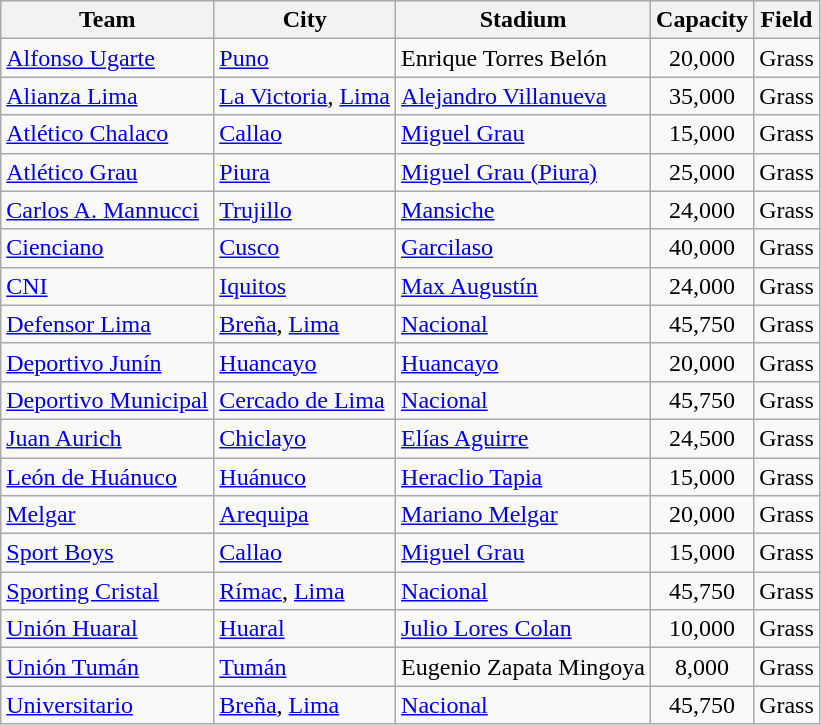<table class="wikitable sortable">
<tr>
<th>Team</th>
<th>City</th>
<th>Stadium</th>
<th>Capacity</th>
<th>Field</th>
</tr>
<tr>
<td><a href='#'>Alfonso Ugarte</a></td>
<td><a href='#'>Puno</a></td>
<td>Enrique Torres Belón</td>
<td align="center">20,000</td>
<td>Grass</td>
</tr>
<tr>
<td><a href='#'>Alianza Lima</a></td>
<td><a href='#'>La Victoria</a>, <a href='#'>Lima</a></td>
<td><a href='#'>Alejandro Villanueva</a></td>
<td align="center">35,000</td>
<td>Grass</td>
</tr>
<tr>
<td><a href='#'>Atlético Chalaco</a></td>
<td><a href='#'>Callao</a></td>
<td><a href='#'>Miguel Grau</a></td>
<td align="center">15,000</td>
<td>Grass</td>
</tr>
<tr>
<td><a href='#'>Atlético Grau</a></td>
<td><a href='#'>Piura</a></td>
<td><a href='#'>Miguel Grau (Piura)</a></td>
<td align="center">25,000</td>
<td>Grass</td>
</tr>
<tr>
<td><a href='#'>Carlos A. Mannucci</a></td>
<td><a href='#'>Trujillo</a></td>
<td><a href='#'>Mansiche</a></td>
<td align="center">24,000</td>
<td>Grass</td>
</tr>
<tr>
<td><a href='#'>Cienciano</a></td>
<td><a href='#'>Cusco</a></td>
<td><a href='#'>Garcilaso</a></td>
<td align="center">40,000</td>
<td>Grass</td>
</tr>
<tr>
<td><a href='#'>CNI</a></td>
<td><a href='#'>Iquitos</a></td>
<td><a href='#'>Max Augustín</a></td>
<td align="center">24,000</td>
<td>Grass</td>
</tr>
<tr>
<td><a href='#'>Defensor Lima</a></td>
<td><a href='#'>Breña</a>, <a href='#'>Lima</a></td>
<td><a href='#'>Nacional</a></td>
<td align="center">45,750</td>
<td>Grass</td>
</tr>
<tr>
<td><a href='#'>Deportivo Junín</a></td>
<td><a href='#'>Huancayo</a></td>
<td><a href='#'>Huancayo</a></td>
<td align="center">20,000</td>
<td>Grass</td>
</tr>
<tr>
<td><a href='#'>Deportivo Municipal</a></td>
<td><a href='#'>Cercado de Lima</a></td>
<td><a href='#'>Nacional</a></td>
<td align="center">45,750</td>
<td>Grass</td>
</tr>
<tr>
<td><a href='#'>Juan Aurich</a></td>
<td><a href='#'>Chiclayo</a></td>
<td><a href='#'>Elías Aguirre</a></td>
<td align="center">24,500</td>
<td>Grass</td>
</tr>
<tr>
<td><a href='#'>León de Huánuco</a></td>
<td><a href='#'>Huánuco</a></td>
<td><a href='#'>Heraclio Tapia</a></td>
<td align="center">15,000</td>
<td>Grass</td>
</tr>
<tr>
<td><a href='#'>Melgar</a></td>
<td><a href='#'>Arequipa</a></td>
<td><a href='#'>Mariano Melgar</a></td>
<td align="center">20,000</td>
<td>Grass</td>
</tr>
<tr>
<td><a href='#'>Sport Boys</a></td>
<td><a href='#'>Callao</a></td>
<td><a href='#'>Miguel Grau</a></td>
<td align="center">15,000</td>
<td>Grass</td>
</tr>
<tr>
<td><a href='#'>Sporting Cristal</a></td>
<td><a href='#'>Rímac</a>, <a href='#'>Lima</a></td>
<td><a href='#'>Nacional</a></td>
<td align="center">45,750</td>
<td>Grass</td>
</tr>
<tr>
<td><a href='#'>Unión Huaral</a></td>
<td><a href='#'>Huaral</a></td>
<td><a href='#'>Julio Lores Colan</a></td>
<td align="center">10,000</td>
<td>Grass</td>
</tr>
<tr>
<td><a href='#'>Unión Tumán</a></td>
<td><a href='#'>Tumán</a></td>
<td>Eugenio Zapata Mingoya</td>
<td align="center">8,000</td>
<td>Grass</td>
</tr>
<tr>
<td><a href='#'>Universitario</a></td>
<td><a href='#'>Breña</a>, <a href='#'>Lima</a></td>
<td><a href='#'>Nacional</a></td>
<td align="center">45,750</td>
<td>Grass</td>
</tr>
</table>
